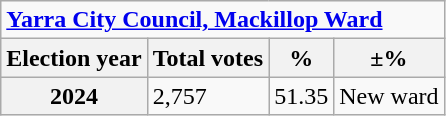<table class=wikitable>
<tr>
<td colspan=6><strong><a href='#'>Yarra City Council, Mackillop Ward</a></strong></td>
</tr>
<tr>
<th>Election year</th>
<th>Total votes</th>
<th>%</th>
<th>±%</th>
</tr>
<tr>
<th>2024</th>
<td>2,757</td>
<td>51.35</td>
<td>New ward</td>
</tr>
</table>
